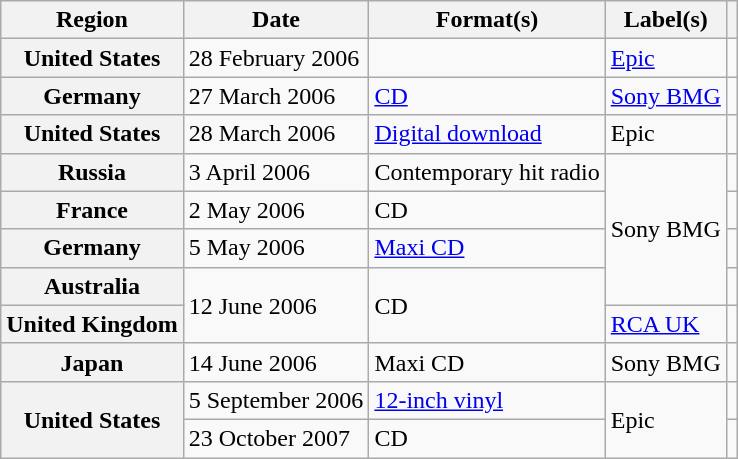<table class="wikitable sortable plainrowheaders">
<tr>
<th scope="col">Region</th>
<th scope="col">Date</th>
<th scope="col">Format(s)</th>
<th scope="col">Label(s)</th>
<th scope="col"></th>
</tr>
<tr>
<th scope="row">United States</th>
<td>28 February 2006</td>
<td></td>
<td><a href='#'>Epic</a></td>
<td></td>
</tr>
<tr>
<th scope="row">Germany</th>
<td>27 March 2006</td>
<td><a href='#'>CD</a></td>
<td><a href='#'>Sony BMG</a></td>
<td></td>
</tr>
<tr>
<th scope="row">United States</th>
<td>28 March 2006</td>
<td><a href='#'>Digital download</a></td>
<td>Epic</td>
<td></td>
</tr>
<tr>
<th scope="row">Russia</th>
<td>3 April 2006</td>
<td>Contemporary hit radio</td>
<td rowspan="4">Sony BMG</td>
<td></td>
</tr>
<tr>
<th scope="row">France</th>
<td>2 May 2006</td>
<td>CD</td>
<td></td>
</tr>
<tr>
<th scope="row">Germany</th>
<td>5 May 2006</td>
<td><a href='#'>Maxi CD</a></td>
<td></td>
</tr>
<tr>
<th scope="row">Australia</th>
<td rowspan="2">12 June 2006</td>
<td rowspan="2">CD</td>
<td></td>
</tr>
<tr>
<th scope="row">United Kingdom</th>
<td><a href='#'>RCA UK</a></td>
<td></td>
</tr>
<tr>
<th scope="row">Japan</th>
<td>14 June 2006</td>
<td>Maxi CD</td>
<td>Sony BMG</td>
<td></td>
</tr>
<tr>
<th scope="row" rowspan="2">United States</th>
<td>5 September 2006</td>
<td><a href='#'>12-inch vinyl</a></td>
<td rowspan="2">Epic</td>
<td></td>
</tr>
<tr>
<td>23 October 2007</td>
<td>CD </td>
<td></td>
</tr>
</table>
